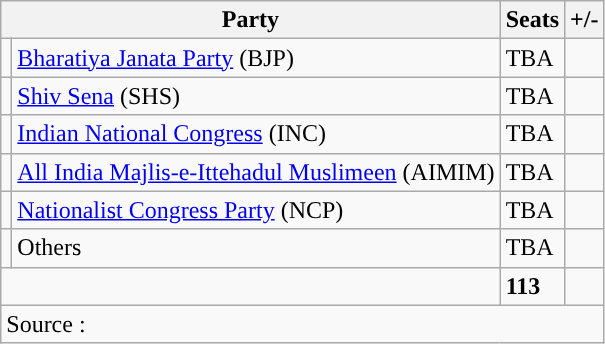<table class="sortable wikitable">
<tr>
<th colspan="2">Party</th>
<th>Seats</th>
<th>+/-</th>
</tr>
<tr>
<td style="background-color: "></td>
<td><a href='#'>Bharatiya Janata Party</a> (BJP)</td>
<td>TBA</td>
<td></td>
</tr>
<tr>
<td style="background-color: "></td>
<td><a href='#'>Shiv Sena</a> (SHS)</td>
<td>TBA</td>
<td></td>
</tr>
<tr>
<td style="background-color: "></td>
<td><a href='#'>Indian National Congress</a> (INC)</td>
<td>TBA</td>
<td></td>
</tr>
<tr>
<td style="background-color: "></td>
<td><a href='#'>All India Majlis-e-Ittehadul Muslimeen</a> (AIMIM)</td>
<td>TBA</td>
<td></td>
</tr>
<tr>
<td style="background-color: "></td>
<td><a href='#'>Nationalist Congress Party</a> (NCP)</td>
<td>TBA</td>
<td></td>
</tr>
<tr>
<td style="background-color: "></td>
<td>Others</td>
<td>TBA</td>
<td></td>
</tr>
<tr>
<td colspan="2"></td>
<td><strong>113</strong></td>
</tr>
<tr>
<td colspan="4">Source :</td>
</tr>
</table>
